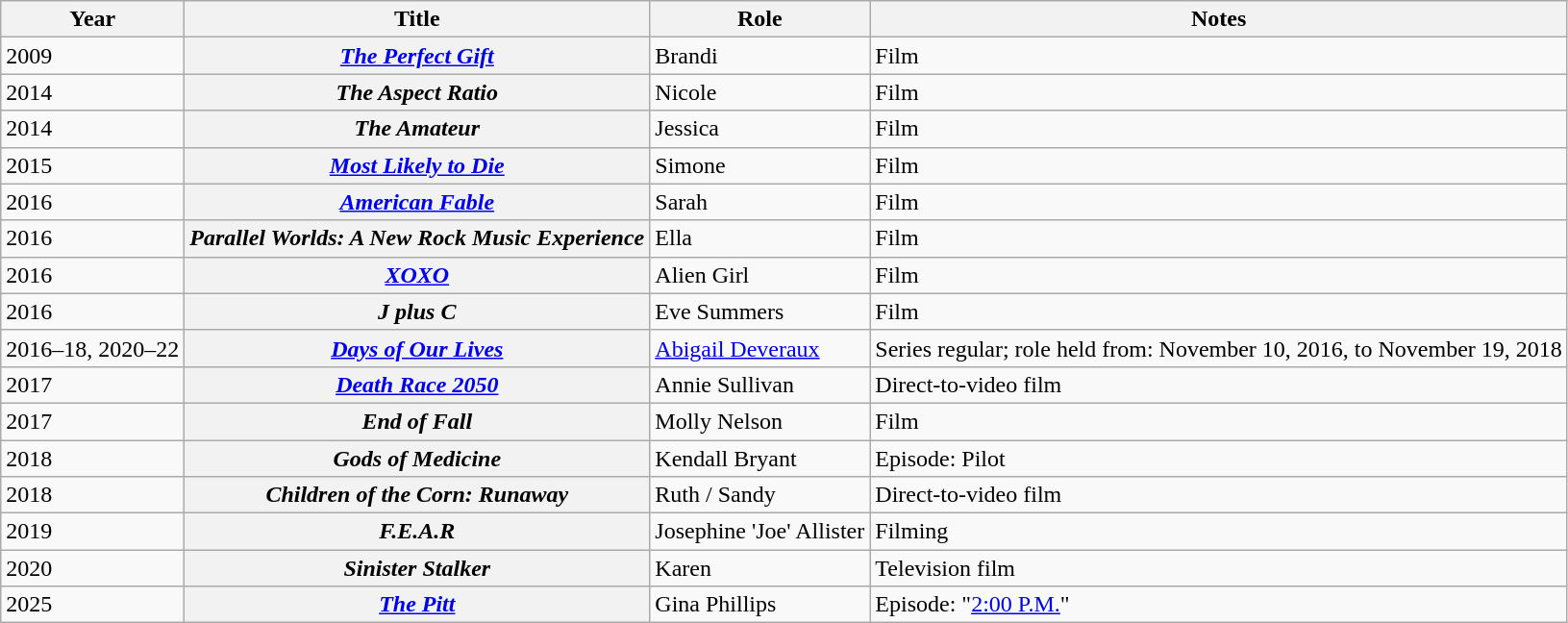<table class="wikitable sortable plainrowheaders">
<tr>
<th scope=col>Year</th>
<th scope=col>Title</th>
<th scope=col>Role</th>
<th scope=col class="unsortable">Notes</th>
</tr>
<tr>
<td>2009</td>
<th scope=row><em><a href='#'>The Perfect Gift</a></em></th>
<td>Brandi</td>
<td>Film</td>
</tr>
<tr>
<td>2014</td>
<th scope=row><em>The Aspect Ratio</em></th>
<td>Nicole</td>
<td>Film</td>
</tr>
<tr>
<td>2014</td>
<th scope=row><em>The Amateur</em></th>
<td>Jessica</td>
<td>Film</td>
</tr>
<tr>
<td>2015</td>
<th scope=row><em><a href='#'>Most Likely to Die</a></em></th>
<td>Simone</td>
<td>Film</td>
</tr>
<tr>
<td>2016</td>
<th scope=row><em><a href='#'>American Fable</a></em></th>
<td>Sarah</td>
<td>Film</td>
</tr>
<tr>
<td>2016</td>
<th scope=row><em>Parallel Worlds: A New Rock Music Experience</em></th>
<td>Ella</td>
<td>Film</td>
</tr>
<tr>
<td>2016</td>
<th scope=row><em><a href='#'>XOXO</a></em></th>
<td>Alien Girl</td>
<td>Film</td>
</tr>
<tr>
<td>2016</td>
<th scope=row><em>J plus C</em></th>
<td>Eve Summers</td>
<td>Film</td>
</tr>
<tr>
<td>2016–18, 2020–22</td>
<th scope=row><em><a href='#'>Days of Our Lives</a></em></th>
<td><a href='#'>Abigail Deveraux</a></td>
<td>Series regular; role held from: November 10, 2016, to November 19, 2018</td>
</tr>
<tr>
<td>2017</td>
<th scope=row><em><a href='#'>Death Race 2050</a></em></th>
<td>Annie Sullivan</td>
<td>Direct-to-video film</td>
</tr>
<tr>
<td>2017</td>
<th scope=row><em>End of Fall</em></th>
<td>Molly Nelson</td>
<td>Film</td>
</tr>
<tr>
<td>2018</td>
<th scope=row><em>Gods of Medicine</em></th>
<td>Kendall Bryant</td>
<td>Episode: Pilot</td>
</tr>
<tr>
<td>2018</td>
<th scope=row><em>Children of the Corn: Runaway</em></th>
<td>Ruth / Sandy</td>
<td>Direct-to-video film</td>
</tr>
<tr>
<td>2019</td>
<th scope=row><em>F.E.A.R</em></th>
<td>Josephine 'Joe' Allister</td>
<td>Filming</td>
</tr>
<tr>
<td>2020</td>
<th scope=row><em>Sinister Stalker</em></th>
<td>Karen</td>
<td>Television film</td>
</tr>
<tr>
<td>2025</td>
<th scope=row><em><a href='#'>The Pitt</a></em></th>
<td>Gina Phillips</td>
<td>Episode: "<a href='#'>2:00 P.M.</a>"</td>
</tr>
</table>
